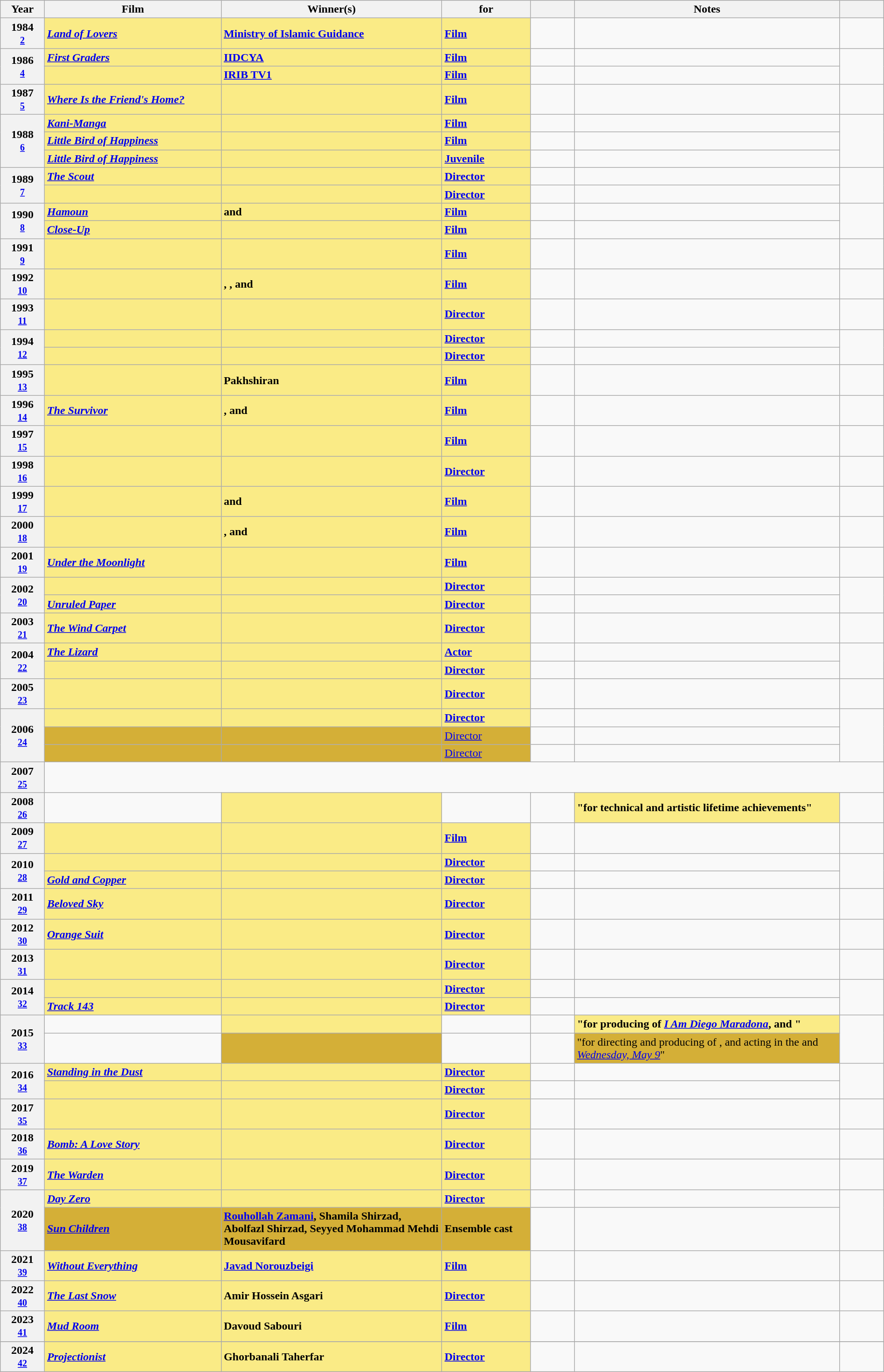<table class="wikitable sortable plainrowheaders" style="width:100%;">
<tr>
<th scope="col" style="width:5%;">Year</th>
<th scope="col" style="width:20%;">Film</th>
<th scope="col" style="width:25%;">Winner(s)</th>
<th scope="col" style="width:10%;">for</th>
<th scope="col" style="width:5%;"></th>
<th scope="col" style="width:30%;" class="unsortable">Notes</th>
<th scope="col" style="width:5%;" class="unsortable"></th>
</tr>
<tr>
<th scope="row" rowspan=1 style="text-align:center"><strong>1984</strong><br><small><a href='#'>2</a></small></th>
<td style="background:#FAEB86;"><strong><em><a href='#'>Land of Lovers</a></em></strong></td>
<td style="background:#FAEB86;"><strong><a href='#'>Ministry of Islamic Guidance</a></strong></td>
<td style="background:#FAEB86;"><strong><a href='#'>Film</a></strong></td>
<td></td>
<td></td>
<td rowspan=1 align=center></td>
</tr>
<tr>
<th scope="row" rowspan=2 style="text-align:center"><strong>1986</strong><br><small><a href='#'>4</a></small></th>
<td style="background:#FAEB86;"><strong><em><a href='#'>First Graders</a></em></strong></td>
<td style="background:#FAEB86;"><strong><a href='#'>IIDCYA</a></strong></td>
<td style="background:#FAEB86;"><strong><a href='#'>Film</a></strong></td>
<td></td>
<td></td>
<td rowspan=2 align=center></td>
</tr>
<tr>
<td style="background:#FAEB86;"><strong><em></em></strong></td>
<td style="background:#FAEB86;"><strong><a href='#'>IRIB TV1</a></strong></td>
<td style="background:#FAEB86;"><strong><a href='#'>Film</a></strong></td>
<td></td>
<td></td>
</tr>
<tr>
<th scope="row" rowspan=1 style="text-align:center"><strong>1987</strong><br><small><a href='#'>5</a></small></th>
<td style="background:#FAEB86;"><strong><em><a href='#'>Where Is the Friend's Home?</a></em></strong></td>
<td style="background:#FAEB86;"><strong></strong></td>
<td style="background:#FAEB86;"><strong><a href='#'>Film</a></strong></td>
<td></td>
<td></td>
<td rowspan=1 align=center></td>
</tr>
<tr>
<th scope="row" rowspan=3 style="text-align:center"><strong>1988</strong><br><small><a href='#'>6</a></small></th>
<td style="background:#FAEB86;"><strong><em><a href='#'>Kani-Manga</a></em></strong></td>
<td style="background:#FAEB86;"><strong></strong></td>
<td style="background:#FAEB86;"><strong><a href='#'>Film</a></strong></td>
<td></td>
<td></td>
<td rowspan=3 align=center></td>
</tr>
<tr>
<td style="background:#FAEB86;"><strong><em><a href='#'>Little Bird of Happiness</a></em></strong></td>
<td style="background:#FAEB86;"><strong></strong></td>
<td style="background:#FAEB86;"><strong><a href='#'>Film</a></strong></td>
<td></td>
<td></td>
</tr>
<tr>
<td style="background:#FAEB86;"><strong><em><a href='#'>Little Bird of Happiness</a></em></strong></td>
<td style="background:#FAEB86;"><strong></strong></td>
<td style="background:#FAEB86;"><strong><a href='#'>Juvenile</a></strong></td>
<td></td>
<td></td>
</tr>
<tr>
<th scope="row" rowspan=2 style="text-align:center"><strong>1989</strong><br><small><a href='#'>7</a></small></th>
<td style="background:#FAEB86;"><strong><em><a href='#'>The Scout</a></em></strong></td>
<td style="background:#FAEB86;"><strong></strong></td>
<td style="background:#FAEB86;"><strong><a href='#'>Director</a></strong></td>
<td></td>
<td></td>
<td rowspan=2 align=center></td>
</tr>
<tr>
<td style="background:#FAEB86;"><strong><em></em></strong></td>
<td style="background:#FAEB86;"><strong></strong></td>
<td style="background:#FAEB86;"><strong><a href='#'>Director</a></strong></td>
<td></td>
<td></td>
</tr>
<tr>
<th scope="row" rowspan=2 style="text-align:center"><strong>1990</strong><br><small><a href='#'>8</a></small></th>
<td style="background:#FAEB86;"><strong><em><a href='#'>Hamoun</a></em></strong></td>
<td style="background:#FAEB86;"><strong> and </strong></td>
<td style="background:#FAEB86;"><strong><a href='#'>Film</a></strong></td>
<td></td>
<td></td>
<td rowspan=2 align=center></td>
</tr>
<tr>
<td style="background:#FAEB86;"><strong><em><a href='#'>Close-Up</a></em></strong></td>
<td style="background:#FAEB86;"><strong></strong></td>
<td style="background:#FAEB86;"><strong><a href='#'>Film</a></strong></td>
<td></td>
<td></td>
</tr>
<tr>
<th scope="row" rowspan=1 style="text-align:center"><strong>1991</strong><br><small><a href='#'>9</a></small></th>
<td style="background:#FAEB86;"><strong><em></em></strong></td>
<td style="background:#FAEB86;"><strong></strong></td>
<td style="background:#FAEB86;"><strong><a href='#'>Film</a></strong></td>
<td></td>
<td></td>
<td rowspan=1 align=center></td>
</tr>
<tr>
<th scope="row" rowspan=1 style="text-align:center"><strong>1992</strong><br><small><a href='#'>10</a></small></th>
<td style="background:#FAEB86;"><strong><em></em></strong></td>
<td style="background:#FAEB86;"><strong>, ,  and </strong></td>
<td style="background:#FAEB86;"><strong><a href='#'>Film</a></strong></td>
<td></td>
<td></td>
<td rowspan=1 align=center></td>
</tr>
<tr>
<th scope="row" rowspan=1 style="text-align:center"><strong>1993</strong><br><small><a href='#'>11</a></small></th>
<td style="background:#FAEB86;"><strong><em></em></strong></td>
<td style="background:#FAEB86;"><strong></strong></td>
<td style="background:#FAEB86;"><strong><a href='#'>Director</a></strong></td>
<td></td>
<td></td>
<td rowspan=1 align=center></td>
</tr>
<tr>
<th scope="row" rowspan=2 style="text-align:center"><strong>1994</strong><br><small><a href='#'>12</a></small></th>
<td style="background:#FAEB86;"><strong><em></em></strong></td>
<td style="background:#FAEB86;"><strong></strong></td>
<td style="background:#FAEB86;"><strong><a href='#'>Director</a></strong></td>
<td></td>
<td></td>
<td rowspan=2 align=center></td>
</tr>
<tr>
<td style="background:#FAEB86;"><strong><em></em></strong></td>
<td style="background:#FAEB86;"><strong></strong></td>
<td style="background:#FAEB86;"><strong><a href='#'>Director</a></strong></td>
<td></td>
<td></td>
</tr>
<tr>
<th scope="row" rowspan=1 style="text-align:center"><strong>1995</strong><br><small><a href='#'>13</a></small></th>
<td style="background:#FAEB86;"><strong><em></em></strong></td>
<td style="background:#FAEB86;"><strong>Pakhshiran</strong></td>
<td style="background:#FAEB86;"><strong><a href='#'>Film</a></strong></td>
<td></td>
<td></td>
<td rowspan=1 align=center></td>
</tr>
<tr>
<th scope="row" rowspan=1 style="text-align:center"><strong>1996</strong><br><small><a href='#'>14</a></small></th>
<td style="background:#FAEB86;"><strong><em><a href='#'>The Survivor</a></em></strong></td>
<td style="background:#FAEB86;"><strong>,  and </strong></td>
<td style="background:#FAEB86;"><strong><a href='#'>Film</a></strong></td>
<td></td>
<td></td>
<td rowspan=1 align=center></td>
</tr>
<tr>
<th scope="row" rowspan=1 style="text-align:center"><strong>1997</strong><br><small><a href='#'>15</a></small></th>
<td style="background:#FAEB86;"><strong><em></em></strong></td>
<td style="background:#FAEB86;"><strong></strong></td>
<td style="background:#FAEB86;"><strong><a href='#'>Film</a></strong></td>
<td></td>
<td></td>
<td rowspan=1 align=center></td>
</tr>
<tr>
<th scope="row" rowspan=1 style="text-align:center"><strong>1998</strong><br><small><a href='#'>16</a></small></th>
<td style="background:#FAEB86;"><strong><em></em></strong></td>
<td style="background:#FAEB86;"><strong></strong></td>
<td style="background:#FAEB86;"><strong><a href='#'>Director</a></strong></td>
<td></td>
<td></td>
<td rowspan=1 align=center></td>
</tr>
<tr>
<th scope="row" rowspan=1 style="text-align:center"><strong>1999</strong><br><small><a href='#'>17</a></small></th>
<td style="background:#FAEB86;"><strong><em></em></strong></td>
<td style="background:#FAEB86;"><strong> and </strong></td>
<td style="background:#FAEB86;"><strong><a href='#'>Film</a></strong></td>
<td></td>
<td></td>
<td rowspan=1 align=center></td>
</tr>
<tr>
<th scope="row" rowspan=1 style="text-align:center"><strong>2000</strong><br><small><a href='#'>18</a></small></th>
<td style="background:#FAEB86;"><strong><em></em></strong></td>
<td style="background:#FAEB86;"><strong>,  and </strong></td>
<td style="background:#FAEB86;"><strong><a href='#'>Film</a></strong></td>
<td></td>
<td></td>
<td rowspan=1 align=center></td>
</tr>
<tr>
<th scope="row" rowspan=1 style="text-align:center"><strong>2001</strong><br><small><a href='#'>19</a></small></th>
<td style="background:#FAEB86;"><strong><em><a href='#'>Under the Moonlight</a></em></strong></td>
<td style="background:#FAEB86;"><strong></strong></td>
<td style="background:#FAEB86;"><strong><a href='#'>Film</a></strong></td>
<td></td>
<td></td>
<td rowspan=1 align=center></td>
</tr>
<tr>
<th scope="row" rowspan=2 style="text-align:center"><strong>2002</strong><br><small><a href='#'>20</a></small></th>
<td style="background:#FAEB86;"><strong><em></em></strong></td>
<td style="background:#FAEB86;"><strong></strong></td>
<td style="background:#FAEB86;"><strong><a href='#'>Director</a></strong></td>
<td></td>
<td></td>
<td rowspan=2 align=center></td>
</tr>
<tr>
<td style="background:#FAEB86;"><strong><em><a href='#'>Unruled Paper</a></em></strong></td>
<td style="background:#FAEB86;"><strong></strong></td>
<td style="background:#FAEB86;"><strong><a href='#'>Director</a></strong></td>
<td></td>
<td></td>
</tr>
<tr>
<th scope="row" rowspan=1 style="text-align:center"><strong>2003</strong><br><small><a href='#'>21</a></small></th>
<td style="background:#FAEB86;"><strong><em><a href='#'>The Wind Carpet</a></em></strong></td>
<td style="background:#FAEB86;"><strong></strong></td>
<td style="background:#FAEB86;"><strong><a href='#'>Director</a></strong></td>
<td></td>
<td></td>
<td rowspan=1 align=center></td>
</tr>
<tr>
<th scope="row" rowspan=2 style="text-align:center"><strong>2004</strong><br><small><a href='#'>22</a></small></th>
<td style="background:#FAEB86;"><strong><em><a href='#'>The Lizard</a></em></strong></td>
<td style="background:#FAEB86;"><strong></strong></td>
<td style="background:#FAEB86;"><strong><a href='#'>Actor</a></strong></td>
<td></td>
<td></td>
<td rowspan=2 align=center></td>
</tr>
<tr>
<td style="background:#FAEB86;"><strong><em></em></strong></td>
<td style="background:#FAEB86;"><strong></strong></td>
<td style="background:#FAEB86;"><strong><a href='#'>Director</a></strong></td>
<td></td>
<td></td>
</tr>
<tr>
<th scope="row" rowspan=1 style="text-align:center"><strong>2005</strong><br><small><a href='#'>23</a></small></th>
<td style="background:#FAEB86;"><strong><em></em></strong></td>
<td style="background:#FAEB86;"><strong></strong></td>
<td style="background:#FAEB86;"><strong><a href='#'>Director</a></strong></td>
<td></td>
<td></td>
<td rowspan=1 align=center></td>
</tr>
<tr>
<th scope="row" rowspan=3 style="text-align:center"><strong>2006</strong><br><small><a href='#'>24</a></small></th>
<td style="background:#FAEB86;"><strong><em></em></strong></td>
<td style="background:#FAEB86;"><strong></strong></td>
<td style="background:#FAEB86;"><strong><a href='#'>Director</a></strong></td>
<td></td>
<td></td>
<td rowspan=3 align=center></td>
</tr>
<tr>
<td style="background:#D4AF37;"><em></em></td>
<td style="background:#D4AF37;"></td>
<td style="background:#D4AF37;"><a href='#'>Director</a></td>
<td></td>
<td></td>
</tr>
<tr>
<td style="background:#D4AF37;"><em></em></td>
<td style="background:#D4AF37;"></td>
<td style="background:#D4AF37;"><a href='#'>Director</a></td>
<td></td>
<td></td>
</tr>
<tr>
<th scope="row" rowspan=1 style="text-align:center"><strong>2007</strong><br><small><a href='#'>25</a></small></th>
<td colspan="6" style="text-align:center"><em></em></td>
</tr>
<tr>
<th scope="row" rowspan=1 style="text-align:center"><strong>2008</strong><br><small><a href='#'>26</a></small></th>
<td></td>
<td style="background:#FAEB86;"><strong></strong></td>
<td></td>
<td></td>
<td style="background:#FAEB86;"><strong>"for technical and artistic lifetime achievements"</strong></td>
<td rowspan=1 align=center></td>
</tr>
<tr>
<th scope="row" rowspan=1 style="text-align:center"><strong>2009</strong><br><small><a href='#'>27</a></small></th>
<td style="background:#FAEB86;"><strong><em></em></strong></td>
<td style="background:#FAEB86;"><strong></strong></td>
<td style="background:#FAEB86;"><strong><a href='#'>Film</a></strong></td>
<td></td>
<td></td>
<td rowspan=1 align=center></td>
</tr>
<tr>
<th scope="row" rowspan=2 style="text-align:center"><strong>2010</strong><br><small><a href='#'>28</a></small></th>
<td style="background:#FAEB86;"><strong><em></em></strong></td>
<td style="background:#FAEB86;"><strong></strong></td>
<td style="background:#FAEB86;"><strong><a href='#'>Director</a></strong></td>
<td></td>
<td></td>
<td rowspan=2 align=center></td>
</tr>
<tr>
<td style="background:#FAEB86;"><strong><em><a href='#'>Gold and Copper</a></em></strong></td>
<td style="background:#FAEB86;"><strong></strong></td>
<td style="background:#FAEB86;"><strong><a href='#'>Director</a></strong></td>
<td></td>
<td></td>
</tr>
<tr>
<th scope="row" rowspan=1 style="text-align:center"><strong>2011</strong><br><small><a href='#'>29</a></small></th>
<td style="background:#FAEB86;"><strong><em><a href='#'>Beloved Sky</a></em></strong></td>
<td style="background:#FAEB86;"><strong></strong></td>
<td style="background:#FAEB86;"><strong><a href='#'>Director</a></strong></td>
<td></td>
<td></td>
<td rowspan=1 align=center></td>
</tr>
<tr>
<th scope="row" rowspan=1 style="text-align:center"><strong>2012</strong><br><small><a href='#'>30</a></small></th>
<td style="background:#FAEB86;"><strong><em><a href='#'>Orange Suit</a></em></strong></td>
<td style="background:#FAEB86;"><strong></strong></td>
<td style="background:#FAEB86;"><strong><a href='#'>Director</a></strong></td>
<td></td>
<td></td>
<td rowspan=1 align=center></td>
</tr>
<tr>
<th scope="row" rowspan=1 style="text-align:center"><strong>2013</strong><br><small><a href='#'>31</a></small></th>
<td style="background:#FAEB86;"><strong><em></em></strong></td>
<td style="background:#FAEB86;"><strong></strong></td>
<td style="background:#FAEB86;"><strong><a href='#'>Director</a></strong></td>
<td></td>
<td></td>
<td rowspan=1 align=center></td>
</tr>
<tr>
<th scope="row" rowspan=2 style="text-align:center"><strong>2014</strong><br><small><a href='#'>32</a></small></th>
<td style="background:#FAEB86;"><strong><em></em></strong></td>
<td style="background:#FAEB86;"><strong></strong></td>
<td style="background:#FAEB86;"><strong><a href='#'>Director</a></strong></td>
<td></td>
<td></td>
<td rowspan=2 align=center></td>
</tr>
<tr>
<td style="background:#FAEB86;"><strong><em><a href='#'>Track 143</a></em></strong></td>
<td style="background:#FAEB86;"><strong></strong></td>
<td style="background:#FAEB86;"><strong><a href='#'>Director</a></strong></td>
<td></td>
<td></td>
</tr>
<tr>
<th scope="row" rowspan=2 style="text-align:center"><strong>2015</strong><br><small><a href='#'>33</a></small></th>
<td></td>
<td style="background:#FAEB86;"><strong></strong></td>
<td></td>
<td></td>
<td style="background:#FAEB86;"><strong>"for producing of <em><a href='#'>I Am Diego Maradona</a></em>, <em></em> and <em></em>"</strong></td>
<td rowspan=2 align=center></td>
</tr>
<tr>
<td></td>
<td style="background:#D4AF37;"></td>
<td></td>
<td></td>
<td style="background:#D4AF37;">"for directing and producing of <em></em>, and acting in the <em></em> and  <em><a href='#'>Wednesday, May 9</a></em>"</td>
</tr>
<tr>
<th scope="row" rowspan=2 style="text-align:center"><strong>2016</strong><br><small><a href='#'>34</a></small></th>
<td style="background:#FAEB86;"><strong><em><a href='#'>Standing in the Dust</a></em></strong></td>
<td style="background:#FAEB86;"><strong></strong></td>
<td style="background:#FAEB86;"><strong><a href='#'>Director</a></strong></td>
<td></td>
<td></td>
<td rowspan=2 align=center></td>
</tr>
<tr>
<td style="background:#FAEB86;"><strong><em></em></strong></td>
<td style="background:#FAEB86;"><strong></strong></td>
<td style="background:#FAEB86;"><strong><a href='#'>Director</a></strong></td>
<td></td>
<td></td>
</tr>
<tr>
<th scope="row" rowspan=1 style="text-align:center"><strong>2017</strong><br><small><a href='#'>35</a></small></th>
<td style="background:#FAEB86;"><strong><em></em></strong></td>
<td style="background:#FAEB86;"><strong></strong></td>
<td style="background:#FAEB86;"><strong><a href='#'>Director</a></strong></td>
<td></td>
<td></td>
<td rowspan=1 align=center></td>
</tr>
<tr>
<th scope="row" rowspan=1 style="text-align:center"><strong>2018</strong><br><small><a href='#'>36</a></small></th>
<td style="background:#FAEB86;"><strong><em><a href='#'>Bomb: A Love Story</a></em></strong></td>
<td style="background:#FAEB86;"><strong></strong></td>
<td style="background:#FAEB86;"><strong><a href='#'>Director</a></strong></td>
<td></td>
<td></td>
<td rowspan=1 align=center></td>
</tr>
<tr>
<th scope="row" rowspan=1 style="text-align:center"><strong>2019</strong><br><small><a href='#'>37</a></small></th>
<td style="background:#FAEB86;"><em><a href='#'><strong>The Warden</strong></a></em></td>
<td style="background:#FAEB86;"><strong></strong></td>
<td style="background:#FAEB86;"><strong><a href='#'>Director</a></strong></td>
<td></td>
<td></td>
<td rowspan=1 align=center></td>
</tr>
<tr>
<th rowspan="2" scope="row" style="text-align:center"><strong>2020</strong><br><small><a href='#'>38</a></small></th>
<td style="background:#FAEB86;"><strong><em><a href='#'>Day Zero</a></em></strong></td>
<td style="background:#FAEB86;"><strong></strong></td>
<td style="background:#FAEB86;"><strong><a href='#'>Director</a></strong></td>
<td></td>
<td></td>
<td rowspan="2" align="center"></td>
</tr>
<tr>
<td style="background:#D4AF37;"><strong><em><a href='#'>Sun Children</a></em></strong></td>
<td style="background:#D4AF37;"><strong><a href='#'>Rouhollah Zamani</a>, Shamila Shirzad, Abolfazl Shirzad, Seyyed Mohammad Mehdi Mousavifard</strong></td>
<td style="background:#D4AF37;"><strong>Ensemble cast</strong></td>
<td></td>
<td></td>
</tr>
<tr>
<th>2021<br><small><a href='#'>39</a></small></th>
<td style="background:#FAEB86;"><strong><em><a href='#'>Without Everything</a></em></strong></td>
<td style="background:#FAEB86;"><strong><a href='#'>Javad Norouzbeigi</a></strong></td>
<td style="background:#FAEB86;"><strong><a href='#'>Film</a></strong></td>
<td></td>
<td></td>
<td></td>
</tr>
<tr>
<th>2022<br><small><a href='#'>40</a></small></th>
<td style="background:#FAEB86;"><strong><em><a href='#'>The Last Snow</a></em></strong></td>
<td style="background:#FAEB86;"><strong>Amir Hossein Asgari</strong></td>
<td style="background:#FAEB86;"><strong><a href='#'>Director</a></strong></td>
<td></td>
<td></td>
<td></td>
</tr>
<tr>
<th>2023<br><small><a href='#'>41</a></small></th>
<td style="background:#FAEB86;"><strong><em><a href='#'>Mud Room</a></em></strong></td>
<td style="background:#FAEB86;"><strong>Davoud Sabouri</strong></td>
<td style="background:#FAEB86;"><strong><a href='#'>Film</a></strong></td>
<td></td>
<td></td>
<td></td>
</tr>
<tr>
</tr>
<tr>
<th>2024<br><small><a href='#'>42</a></small></th>
<td style="background:#FAEB86;"><strong><em><a href='#'>Projectionist</a></em></strong></td>
<td style="background:#FAEB86;"><strong>Ghorbanali Taherfar</strong></td>
<td style="background:#FAEB86;"><strong><a href='#'>Director</a></strong></td>
<td></td>
<td></td>
<td></td>
</tr>
</table>
